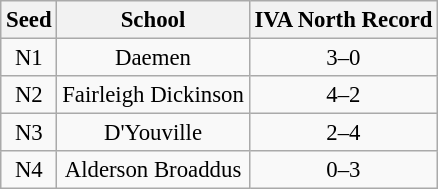<table class="wikitable" style="white-space:nowrap; font-size:95%;text-align:center">
<tr>
<th>Seed</th>
<th>School</th>
<th>IVA North Record</th>
</tr>
<tr>
<td>N1</td>
<td>Daemen</td>
<td>3–0</td>
</tr>
<tr>
<td>N2</td>
<td>Fairleigh Dickinson</td>
<td>4–2</td>
</tr>
<tr>
<td>N3</td>
<td>D'Youville</td>
<td>2–4</td>
</tr>
<tr>
<td>N4</td>
<td>Alderson Broaddus</td>
<td>0–3</td>
</tr>
</table>
